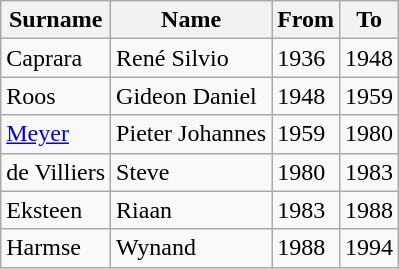<table class="sortable wikitable">
<tr>
<th align=center>Surname</th>
<th align=center>Name</th>
<th align=center>From</th>
<th align=center>To</th>
</tr>
<tr>
<td>Caprara</td>
<td>René Silvio</td>
<td>1936</td>
<td>1948</td>
</tr>
<tr>
<td>Roos</td>
<td>Gideon Daniel</td>
<td>1948</td>
<td>1959</td>
</tr>
<tr>
<td><a href='#'>Meyer</a></td>
<td>Pieter Johannes</td>
<td>1959</td>
<td>1980</td>
</tr>
<tr>
<td>de Villiers</td>
<td>Steve</td>
<td>1980</td>
<td>1983</td>
</tr>
<tr>
<td>Eksteen</td>
<td>Riaan</td>
<td>1983</td>
<td>1988</td>
</tr>
<tr>
<td>Harmse</td>
<td>Wynand</td>
<td>1988</td>
<td>1994</td>
</tr>
</table>
